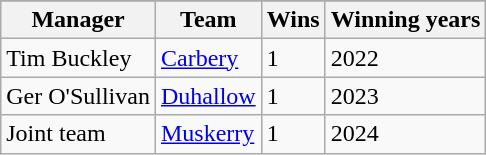<table class="wikitable">
<tr>
</tr>
<tr>
<th>Manager</th>
<th>Team</th>
<th>Wins</th>
<th>Winning years</th>
</tr>
<tr>
<td>Tim Buckley</td>
<td style="text-align:left"><a href='#'>Carbery</a></td>
<td style="text-align:left;">1</td>
<td>2022</td>
</tr>
<tr>
<td>Ger O'Sullivan</td>
<td style="text-align:left"><a href='#'>Duhallow</a></td>
<td style="text-align:left;">1</td>
<td>2023</td>
</tr>
<tr>
<td>Joint team</td>
<td style="text-align:left"><a href='#'>Muskerry</a></td>
<td style="text-align:left;">1</td>
<td>2024</td>
</tr>
</table>
